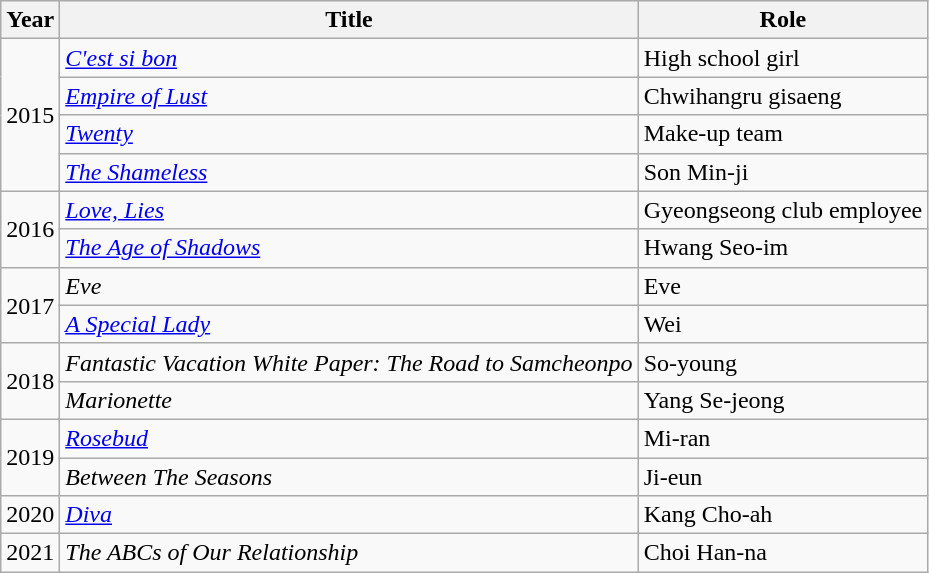<table class="wikitable plainrowheaders">
<tr>
<th scope="col">Year</th>
<th scope="col">Title</th>
<th scope="col">Role</th>
</tr>
<tr>
<td rowspan="4">2015</td>
<td><em><a href='#'>C'est si bon</a></em></td>
<td>High school girl</td>
</tr>
<tr>
<td><em><a href='#'>Empire of Lust</a></em></td>
<td>Chwihangru gisaeng</td>
</tr>
<tr>
<td><em><a href='#'>Twenty</a></em></td>
<td>Make-up team</td>
</tr>
<tr>
<td><em><a href='#'>The Shameless</a></em></td>
<td>Son Min-ji</td>
</tr>
<tr>
<td rowspan="2">2016</td>
<td><em><a href='#'>Love, Lies</a></em></td>
<td>Gyeongseong club employee</td>
</tr>
<tr>
<td><em><a href='#'>The Age of Shadows</a></em></td>
<td>Hwang Seo-im</td>
</tr>
<tr>
<td rowspan="2">2017</td>
<td><em>Eve</em></td>
<td>Eve</td>
</tr>
<tr>
<td><em><a href='#'>A Special Lady</a></em></td>
<td>Wei</td>
</tr>
<tr>
<td rowspan="2">2018</td>
<td><em>Fantastic Vacation White Paper: The Road to Samcheonpo</em></td>
<td>So-young</td>
</tr>
<tr>
<td><em>Marionette</em></td>
<td>Yang Se-jeong</td>
</tr>
<tr>
<td rowspan="2">2019</td>
<td><em><a href='#'>Rosebud</a></em></td>
<td>Mi-ran</td>
</tr>
<tr>
<td><em>Between The Seasons</em></td>
<td>Ji-eun</td>
</tr>
<tr>
<td>2020</td>
<td><em><a href='#'>Diva</a></em></td>
<td>Kang Cho-ah</td>
</tr>
<tr>
<td>2021</td>
<td><em>The ABCs of Our Relationship</em></td>
<td>Choi Han-na</td>
</tr>
</table>
